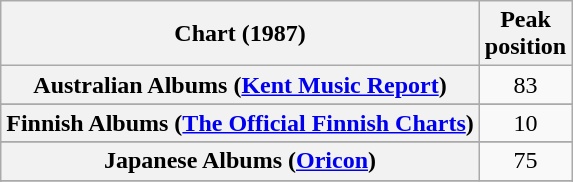<table class="wikitable sortable plainrowheaders">
<tr>
<th>Chart (1987)</th>
<th>Peak<br>position</th>
</tr>
<tr>
<th scope="row">Australian Albums (<a href='#'>Kent Music Report</a>)</th>
<td align="center">83</td>
</tr>
<tr>
</tr>
<tr>
</tr>
<tr>
<th scope="row">Finnish Albums (<a href='#'>The Official Finnish Charts</a>)</th>
<td align="center">10</td>
</tr>
<tr>
</tr>
<tr>
<th scope="row">Japanese Albums (<a href='#'>Oricon</a>)</th>
<td align="center">75</td>
</tr>
<tr>
</tr>
<tr>
</tr>
<tr>
</tr>
<tr>
</tr>
</table>
